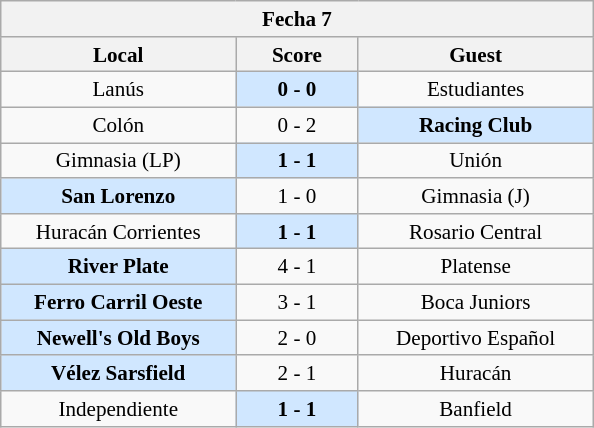<table class="wikitable nowrap" style="font-size:88%; float:left; margin-right:1em;">
<tr>
<th colspan=3 align=center>Fecha 7</th>
</tr>
<tr>
<th width="150">Local</th>
<th width="75">Score</th>
<th width="150">Guest</th>
</tr>
<tr align=center>
<td>Lanús</td>
<td bgcolor=#D0E7FF><strong>0 - 0</strong></td>
<td>Estudiantes</td>
</tr>
<tr align=center>
<td>Colón</td>
<td>0 - 2</td>
<td bgcolor=#D0E7FF><strong>Racing Club</strong></td>
</tr>
<tr align=center>
<td>Gimnasia (LP)</td>
<td bgcolor=#D0E7FF><strong>1 - 1</strong></td>
<td>Unión</td>
</tr>
<tr align=center>
<td bgcolor=#D0E7FF><strong>San Lorenzo</strong></td>
<td>1 - 0</td>
<td>Gimnasia (J)</td>
</tr>
<tr align=center>
<td>Huracán Corrientes</td>
<td bgcolor=#D0E7FF><strong>1 - 1</strong></td>
<td>Rosario Central</td>
</tr>
<tr align=center>
<td bgcolor=#D0E7FF><strong>River Plate</strong></td>
<td>4 - 1</td>
<td>Platense</td>
</tr>
<tr align=center>
<td bgcolor=#D0E7FF><strong>Ferro Carril Oeste</strong></td>
<td>3 - 1</td>
<td>Boca Juniors</td>
</tr>
<tr align=center>
<td bgcolor=#D0E7FF><strong>Newell's Old Boys</strong></td>
<td>2 - 0</td>
<td>Deportivo Español</td>
</tr>
<tr align=center>
<td bgcolor=#D0E7FF><strong>Vélez Sarsfield</strong></td>
<td>2 - 1</td>
<td>Huracán</td>
</tr>
<tr align=center>
<td>Independiente</td>
<td bgcolor=#D0E7FF><strong>1 - 1</strong></td>
<td>Banfield</td>
</tr>
</table>
